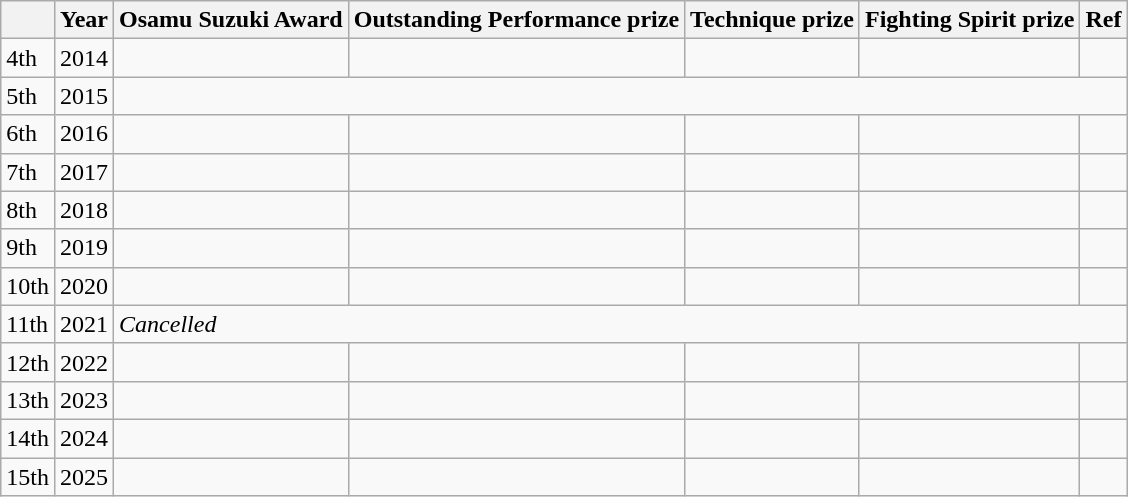<table class="wikitable">
<tr>
<th></th>
<th>Year</th>
<th>Osamu Suzuki Award</th>
<th>Outstanding Performance prize</th>
<th>Technique prize</th>
<th>Fighting Spirit prize</th>
<th>Ref</th>
</tr>
<tr>
<td>4th</td>
<td>2014</td>
<td></td>
<td></td>
<td></td>
<td></td>
<td></td>
</tr>
<tr>
<td>5th</td>
<td>2015</td>
<td colspan="5"><em><unknown></em></td>
</tr>
<tr>
<td>6th</td>
<td>2016</td>
<td></td>
<td></td>
<td></td>
<td></td>
<td></td>
</tr>
<tr>
<td>7th</td>
<td>2017</td>
<td></td>
<td></td>
<td></td>
<td></td>
<td></td>
</tr>
<tr>
<td>8th</td>
<td>2018</td>
<td></td>
<td></td>
<td></td>
<td></td>
<td></td>
</tr>
<tr>
<td>9th</td>
<td>2019</td>
<td></td>
<td></td>
<td></td>
<td></td>
<td></td>
</tr>
<tr>
<td>10th</td>
<td>2020</td>
<td></td>
<td></td>
<td></td>
<td></td>
<td></td>
</tr>
<tr>
<td>11th</td>
<td>2021</td>
<td colspan="5"><em>Cancelled</em></td>
</tr>
<tr>
<td>12th</td>
<td>2022</td>
<td></td>
<td></td>
<td></td>
<td></td>
<td></td>
</tr>
<tr>
<td>13th</td>
<td>2023</td>
<td></td>
<td></td>
<td></td>
<td></td>
<td></td>
</tr>
<tr>
<td>14th</td>
<td>2024</td>
<td></td>
<td></td>
<td></td>
<td></td>
<td></td>
</tr>
<tr>
<td>15th</td>
<td>2025</td>
<td></td>
<td></td>
<td></td>
<td></td>
<td></td>
</tr>
</table>
